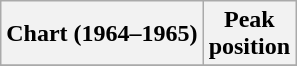<table class="wikitable sortable">
<tr>
<th>Chart (1964–1965)</th>
<th>Peak<br>position</th>
</tr>
<tr>
</tr>
</table>
